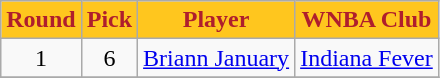<table class="wikitable" style="text-align:center">
<tr>
<th style=" background:#FFC61E;color:#AF1E2D;">Round</th>
<th style=" background:#FFC61E;color:#AF1E2D;">Pick</th>
<th style=" background:#FFC61E;color:#AF1E2D;">Player</th>
<th style=" background:#FFC61E;color:#AF1E2D;">WNBA Club</th>
</tr>
<tr>
<td>1</td>
<td>6</td>
<td><a href='#'>Briann January</a></td>
<td><a href='#'>Indiana Fever</a></td>
</tr>
<tr>
</tr>
</table>
